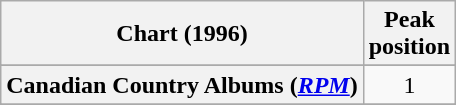<table class="wikitable sortable plainrowheaders" style="text-align:center">
<tr>
<th scope="col">Chart (1996)</th>
<th scope="col">Peak<br>position</th>
</tr>
<tr>
</tr>
<tr>
<th scope="row">Canadian Country Albums (<em><a href='#'>RPM</a></em>)</th>
<td>1</td>
</tr>
<tr>
</tr>
<tr>
</tr>
<tr>
</tr>
</table>
